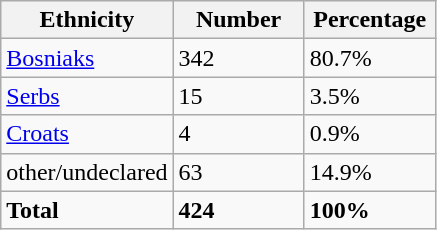<table class="wikitable">
<tr>
<th width="100px">Ethnicity</th>
<th width="80px">Number</th>
<th width="80px">Percentage</th>
</tr>
<tr>
<td><a href='#'>Bosniaks</a></td>
<td>342</td>
<td>80.7%</td>
</tr>
<tr>
<td><a href='#'>Serbs</a></td>
<td>15</td>
<td>3.5%</td>
</tr>
<tr>
<td><a href='#'>Croats</a></td>
<td>4</td>
<td>0.9%</td>
</tr>
<tr>
<td>other/undeclared</td>
<td>63</td>
<td>14.9%</td>
</tr>
<tr>
<td><strong>Total</strong></td>
<td><strong>424</strong></td>
<td><strong>100%</strong></td>
</tr>
</table>
